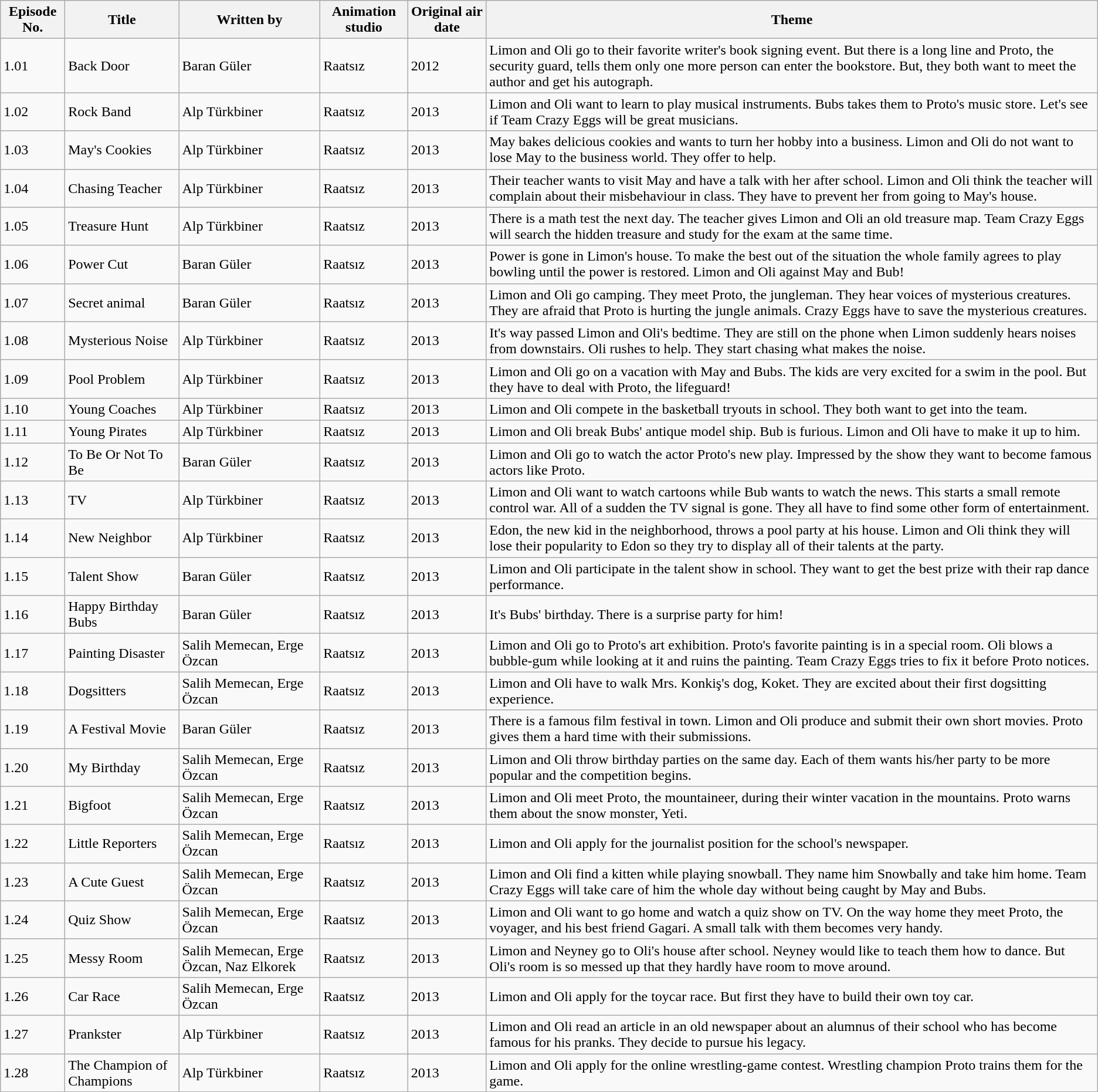<table class="wikitable">
<tr>
<th><strong>Episode No.</strong></th>
<th><strong>Title</strong></th>
<th><strong>Written by</strong></th>
<th><strong>Animation studio</strong></th>
<th><strong>Original air date</strong></th>
<th><strong>Theme</strong></th>
</tr>
<tr>
<td>1.01</td>
<td>Back Door</td>
<td>Baran Güler</td>
<td>Raatsız</td>
<td>2012</td>
<td>Limon and Oli go to their favorite writer's book signing event. But there is a long line and Proto, the security guard, tells them only one more person can enter the bookstore. But, they both want to meet the author and get his autograph.</td>
</tr>
<tr>
<td>1.02</td>
<td>Rock Band</td>
<td>Alp Türkbiner</td>
<td>Raatsız</td>
<td>2013</td>
<td>Limon and Oli want to learn to play musical instruments. Bubs takes them to Proto's music store. Let's see if Team Crazy Eggs will be great musicians.</td>
</tr>
<tr>
<td>1.03</td>
<td>May's Cookies</td>
<td>Alp Türkbiner</td>
<td>Raatsız</td>
<td>2013</td>
<td>May bakes delicious cookies and wants to turn her hobby into a business. Limon and Oli do not want to lose May to the business world. They offer to help.</td>
</tr>
<tr>
<td>1.04</td>
<td>Chasing Teacher</td>
<td>Alp Türkbiner</td>
<td>Raatsız</td>
<td>2013</td>
<td>Their teacher wants to visit May and have a talk with her after school. Limon and Oli think the teacher will complain about their misbehaviour in class. They have to prevent her from going to May's house.</td>
</tr>
<tr>
<td>1.05</td>
<td>Treasure Hunt</td>
<td>Alp Türkbiner</td>
<td>Raatsız</td>
<td>2013</td>
<td>There is a math test the next day. The teacher gives Limon and Oli an old treasure map. Team Crazy Eggs will search the hidden treasure and study for the exam at the same time.</td>
</tr>
<tr>
<td>1.06</td>
<td>Power Cut</td>
<td>Baran Güler</td>
<td>Raatsız</td>
<td>2013</td>
<td>Power is gone in Limon's house. To make the best out of the situation the whole family agrees to play bowling until the power is restored. Limon and Oli against May and Bub!</td>
</tr>
<tr>
<td>1.07</td>
<td>Secret animal</td>
<td>Baran Güler</td>
<td>Raatsız</td>
<td>2013</td>
<td>Limon and Oli go camping. They meet Proto, the jungleman. They hear voices of mysterious creatures. They are afraid that Proto is hurting the jungle animals. Crazy Eggs have to save the mysterious creatures.</td>
</tr>
<tr>
<td>1.08</td>
<td>Mysterious Noise</td>
<td>Alp Türkbiner</td>
<td>Raatsız</td>
<td>2013</td>
<td>It's way passed Limon and Oli's bedtime. They are still on the phone when Limon suddenly hears noises from downstairs. Oli rushes to help. They start chasing what makes the noise.</td>
</tr>
<tr>
<td>1.09</td>
<td>Pool Problem</td>
<td>Alp Türkbiner</td>
<td>Raatsız</td>
<td>2013</td>
<td>Limon and Oli go on a vacation with May and Bubs. The kids are very excited for a swim in the pool. But they have to deal with Proto, the lifeguard!</td>
</tr>
<tr>
<td>1.10</td>
<td>Young Coaches</td>
<td>Alp Türkbiner</td>
<td>Raatsız</td>
<td>2013</td>
<td>Limon and Oli compete in the basketball tryouts in school. They both want to get into the team.</td>
</tr>
<tr>
<td>1.11</td>
<td>Young Pirates</td>
<td>Alp Türkbiner</td>
<td>Raatsız</td>
<td>2013</td>
<td>Limon and Oli break Bubs' antique model ship.  Bub is furious. Limon and Oli have to make it up to him.</td>
</tr>
<tr>
<td>1.12</td>
<td>To Be Or Not To Be</td>
<td>Baran Güler</td>
<td>Raatsız</td>
<td>2013</td>
<td>Limon and Oli go to watch the actor Proto's new play. Impressed by the show they want to become famous actors like Proto.</td>
</tr>
<tr>
<td>1.13</td>
<td>TV</td>
<td>Alp Türkbiner</td>
<td>Raatsız</td>
<td>2013</td>
<td>Limon and Oli want to watch cartoons while Bub wants to watch the news. This starts a small remote control war. All of a sudden the TV signal is gone. They all have to find some other form of entertainment.</td>
</tr>
<tr>
<td>1.14</td>
<td>New Neighbor</td>
<td>Alp Türkbiner</td>
<td>Raatsız</td>
<td>2013</td>
<td>Edon, the new kid in the neighborhood, throws a pool party at his house. Limon and Oli think they will lose their popularity to Edon so they try to display all of their talents at the party.</td>
</tr>
<tr>
<td>1.15</td>
<td>Talent Show</td>
<td>Baran Güler</td>
<td>Raatsız</td>
<td>2013</td>
<td>Limon and Oli participate in the talent show in school. They want to get the best prize with their rap dance performance.</td>
</tr>
<tr>
<td>1.16</td>
<td>Happy Birthday Bubs</td>
<td>Baran Güler</td>
<td>Raatsız</td>
<td>2013</td>
<td>It's Bubs' birthday. There is a surprise party for him!</td>
</tr>
<tr>
<td>1.17</td>
<td>Painting Disaster</td>
<td>Salih Memecan, Erge Özcan</td>
<td>Raatsız</td>
<td>2013</td>
<td>Limon and Oli go to Proto's art exhibition. Proto's favorite painting is in a special room. Oli blows a bubble-gum while looking at it and ruins the painting. Team Crazy Eggs tries to fix it before Proto notices.</td>
</tr>
<tr>
<td>1.18</td>
<td>Dogsitters</td>
<td>Salih Memecan, Erge Özcan</td>
<td>Raatsız</td>
<td>2013</td>
<td>Limon and Oli have to walk Mrs. Konkiş's dog, Koket. They are excited about their first dogsitting experience.</td>
</tr>
<tr>
<td>1.19</td>
<td>A Festival Movie</td>
<td>Baran Güler</td>
<td>Raatsız</td>
<td>2013</td>
<td>There is a famous film festival in town. Limon and Oli produce and submit their own short movies. Proto gives them a hard time with their submissions.</td>
</tr>
<tr>
<td>1.20</td>
<td>My Birthday</td>
<td>Salih Memecan, Erge Özcan</td>
<td>Raatsız</td>
<td>2013</td>
<td>Limon and Oli throw birthday parties on the same day. Each of them wants his/her party to be more popular and the competition begins.</td>
</tr>
<tr>
<td>1.21</td>
<td>Bigfoot</td>
<td>Salih Memecan, Erge Özcan</td>
<td>Raatsız</td>
<td>2013</td>
<td>Limon and Oli meet Proto, the mountaineer, during their winter vacation in the mountains. Proto warns them about the snow monster, Yeti.</td>
</tr>
<tr>
<td>1.22</td>
<td>Little Reporters</td>
<td>Salih Memecan, Erge Özcan</td>
<td>Raatsız</td>
<td>2013</td>
<td>Limon and Oli apply for the journalist position for the school's newspaper.</td>
</tr>
<tr>
<td>1.23</td>
<td>A Cute Guest</td>
<td>Salih Memecan, Erge Özcan</td>
<td>Raatsız</td>
<td>2013</td>
<td>Limon and Oli find a kitten while playing snowball. They name him Snowbally and take him home. Team Crazy Eggs will take care of him the whole day without being caught by May and Bubs.</td>
</tr>
<tr>
<td>1.24</td>
<td>Quiz Show</td>
<td>Salih Memecan, Erge Özcan</td>
<td>Raatsız</td>
<td>2013</td>
<td>Limon and Oli want to go home and watch a quiz show on TV. On the way home they meet Proto, the voyager, and his best friend Gagari. A small talk with them becomes very handy.</td>
</tr>
<tr>
<td>1.25</td>
<td>Messy Room</td>
<td>Salih Memecan, Erge Özcan, Naz Elkorek</td>
<td>Raatsız</td>
<td>2013</td>
<td>Limon and Neyney go to Oli's house after school. Neyney would like to teach them how to dance. But Oli's room is so messed up that they hardly have room to move around.</td>
</tr>
<tr>
<td>1.26</td>
<td>Car Race</td>
<td>Salih Memecan, Erge Özcan</td>
<td>Raatsız</td>
<td>2013</td>
<td>Limon and Oli apply for the toycar race. But first they have to build their own toy car.</td>
</tr>
<tr>
<td>1.27</td>
<td>Prankster</td>
<td>Alp Türkbiner</td>
<td>Raatsız</td>
<td>2013</td>
<td>Limon and Oli read an article in an old newspaper about an alumnus of their school who has become famous for his pranks. They decide to pursue his legacy.</td>
</tr>
<tr>
<td>1.28</td>
<td>The Champion of Champions</td>
<td>Alp Türkbiner</td>
<td>Raatsız</td>
<td>2013</td>
<td>Limon and Oli apply for the online wrestling-game contest.  Wrestling champion Proto trains them for the game.</td>
</tr>
</table>
